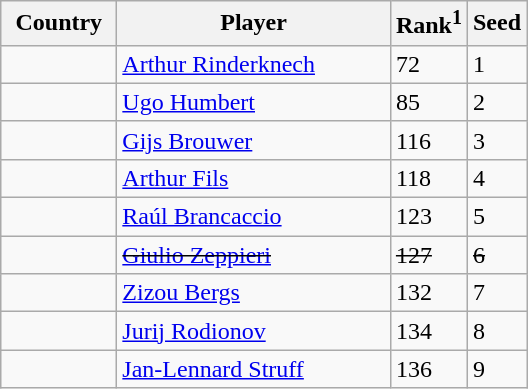<table class="sortable wikitable">
<tr>
<th width="70">Country</th>
<th width="175">Player</th>
<th>Rank<sup>1</sup></th>
<th>Seed</th>
</tr>
<tr>
<td></td>
<td><a href='#'>Arthur Rinderknech</a></td>
<td>72</td>
<td>1</td>
</tr>
<tr>
<td></td>
<td><a href='#'>Ugo Humbert</a></td>
<td>85</td>
<td>2</td>
</tr>
<tr>
<td></td>
<td><a href='#'>Gijs Brouwer</a></td>
<td>116</td>
<td>3</td>
</tr>
<tr>
<td></td>
<td><a href='#'>Arthur Fils</a></td>
<td>118</td>
<td>4</td>
</tr>
<tr>
<td></td>
<td><a href='#'>Raúl Brancaccio</a></td>
<td>123</td>
<td>5</td>
</tr>
<tr>
<td><s></s></td>
<td><s><a href='#'>Giulio Zeppieri</a></s></td>
<td><s>127</s></td>
<td><s>6</s></td>
</tr>
<tr>
<td></td>
<td><a href='#'>Zizou Bergs</a></td>
<td>132</td>
<td>7</td>
</tr>
<tr>
<td></td>
<td><a href='#'>Jurij Rodionov</a></td>
<td>134</td>
<td>8</td>
</tr>
<tr>
<td></td>
<td><a href='#'>Jan-Lennard Struff</a></td>
<td>136</td>
<td>9</td>
</tr>
</table>
